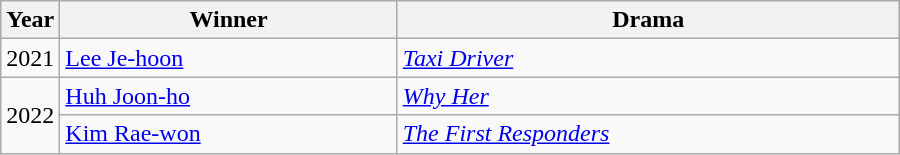<table class="wikitable" style="width:600px">
<tr>
<th width=10>Year</th>
<th>Winner</th>
<th>Drama</th>
</tr>
<tr>
<td>2021</td>
<td><a href='#'>Lee Je-hoon</a></td>
<td><em><a href='#'>Taxi Driver</a></em></td>
</tr>
<tr>
<td rowspan=2>2022</td>
<td><a href='#'>Huh Joon-ho</a></td>
<td><em><a href='#'>Why Her</a></em></td>
</tr>
<tr>
<td><a href='#'>Kim Rae-won</a></td>
<td><em><a href='#'>The First Responders</a></em></td>
</tr>
</table>
